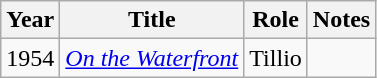<table class="wikitable">
<tr>
<th>Year</th>
<th>Title</th>
<th>Role</th>
<th>Notes</th>
</tr>
<tr>
<td>1954</td>
<td><em><a href='#'>On the Waterfront</a></em></td>
<td>Tillio</td>
<td></td>
</tr>
</table>
